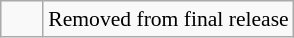<table class="wikitable" style="font-size:90%;">
<tr>
<td style="width:1.5em; text-align:center;"></td>
<td>Removed from final release</td>
</tr>
</table>
